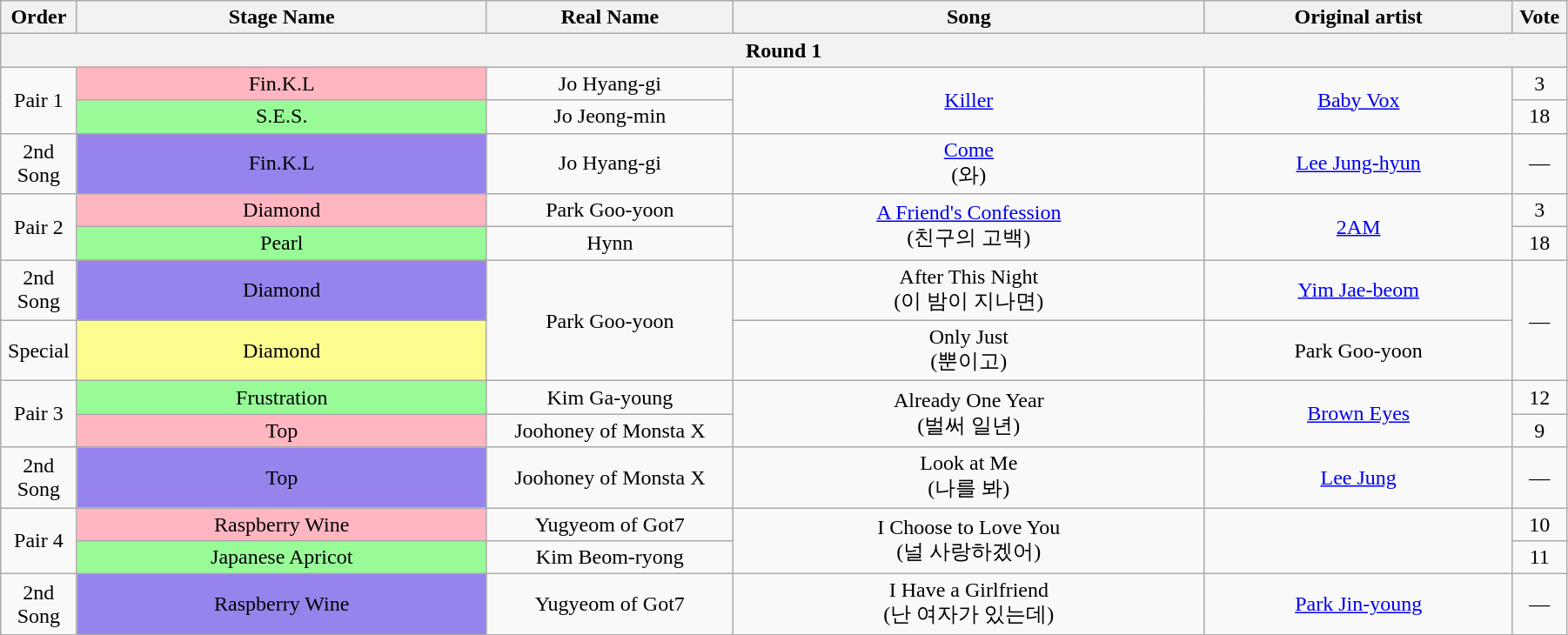<table class="wikitable" style="text-align:center; width:95%;">
<tr>
<th style="width:1%;">Order</th>
<th style="width:20%;">Stage Name</th>
<th style="width:12%;">Real Name</th>
<th style="width:23%;">Song</th>
<th style="width:15%;">Original artist</th>
<th style="width:1%;">Vote</th>
</tr>
<tr>
<th colspan=6>Round 1</th>
</tr>
<tr>
<td rowspan=2>Pair 1</td>
<td bgcolor="lightpink">Fin.K.L</td>
<td>Jo Hyang-gi</td>
<td rowspan=2><a href='#'>Killer</a></td>
<td rowspan=2><a href='#'>Baby Vox</a></td>
<td>3</td>
</tr>
<tr>
<td bgcolor="palegreen">S.E.S.</td>
<td>Jo Jeong-min</td>
<td>18</td>
</tr>
<tr>
<td>2nd Song</td>
<td bgcolor="#9683EC">Fin.K.L</td>
<td>Jo Hyang-gi</td>
<td><a href='#'>Come</a><br>(와)</td>
<td><a href='#'>Lee Jung-hyun</a></td>
<td>—</td>
</tr>
<tr>
<td rowspan=2>Pair 2</td>
<td bgcolor="lightpink">Diamond</td>
<td>Park Goo-yoon</td>
<td rowspan=2><a href='#'>A Friend's Confession</a><br>(친구의 고백)</td>
<td rowspan=2><a href='#'>2AM</a></td>
<td>3</td>
</tr>
<tr>
<td bgcolor="palegreen">Pearl</td>
<td>Hynn</td>
<td>18</td>
</tr>
<tr>
<td>2nd Song</td>
<td bgcolor="#9683EC">Diamond</td>
<td rowspan=2>Park Goo-yoon</td>
<td>After This Night<br>(이 밤이 지나면)</td>
<td><a href='#'>Yim Jae-beom</a></td>
<td rowspan=2>—</td>
</tr>
<tr>
<td>Special</td>
<td bgcolor="#FDFC8F">Diamond</td>
<td>Only Just<br>(뿐이고)</td>
<td>Park Goo-yoon</td>
</tr>
<tr>
<td rowspan=2>Pair 3</td>
<td bgcolor="palegreen">Frustration</td>
<td>Kim Ga-young</td>
<td rowspan=2>Already One Year<br>(벌써 일년)</td>
<td rowspan=2><a href='#'>Brown Eyes</a></td>
<td>12</td>
</tr>
<tr>
<td bgcolor="lightpink">Top</td>
<td>Joohoney of Monsta X</td>
<td>9</td>
</tr>
<tr>
<td>2nd Song</td>
<td bgcolor="#9683EC">Top</td>
<td>Joohoney of Monsta X</td>
<td>Look at Me<br>(나를 봐)</td>
<td><a href='#'>Lee Jung</a></td>
<td>—</td>
</tr>
<tr>
<td rowspan=2>Pair 4</td>
<td bgcolor="lightpink">Raspberry Wine</td>
<td>Yugyeom of Got7</td>
<td rowspan=2>I Choose to Love You<br>(널 사랑하겠어)</td>
<td rowspan=2></td>
<td>10</td>
</tr>
<tr>
<td bgcolor="palegreen">Japanese Apricot</td>
<td>Kim Beom-ryong</td>
<td>11</td>
</tr>
<tr>
<td>2nd Song</td>
<td bgcolor="#9683EC">Raspberry Wine</td>
<td>Yugyeom of Got7</td>
<td>I Have a Girlfriend<br>(난 여자가 있는데)</td>
<td><a href='#'>Park Jin-young</a></td>
<td>—</td>
</tr>
</table>
